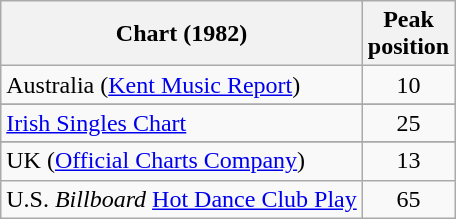<table class="wikitable sortable">
<tr>
<th>Chart (1982)</th>
<th>Peak<br>position</th>
</tr>
<tr>
<td>Australia (<a href='#'>Kent Music Report</a>)</td>
<td align="center">10</td>
</tr>
<tr>
</tr>
<tr>
<td><a href='#'>Irish Singles Chart</a></td>
<td align="center">25</td>
</tr>
<tr>
</tr>
<tr>
</tr>
<tr>
</tr>
<tr>
</tr>
<tr>
<td>UK (<a href='#'>Official Charts Company</a>)</td>
<td align="center">13</td>
</tr>
<tr>
<td>U.S. <em>Billboard</em> <a href='#'>Hot Dance Club Play</a></td>
<td align="center">65</td>
</tr>
</table>
